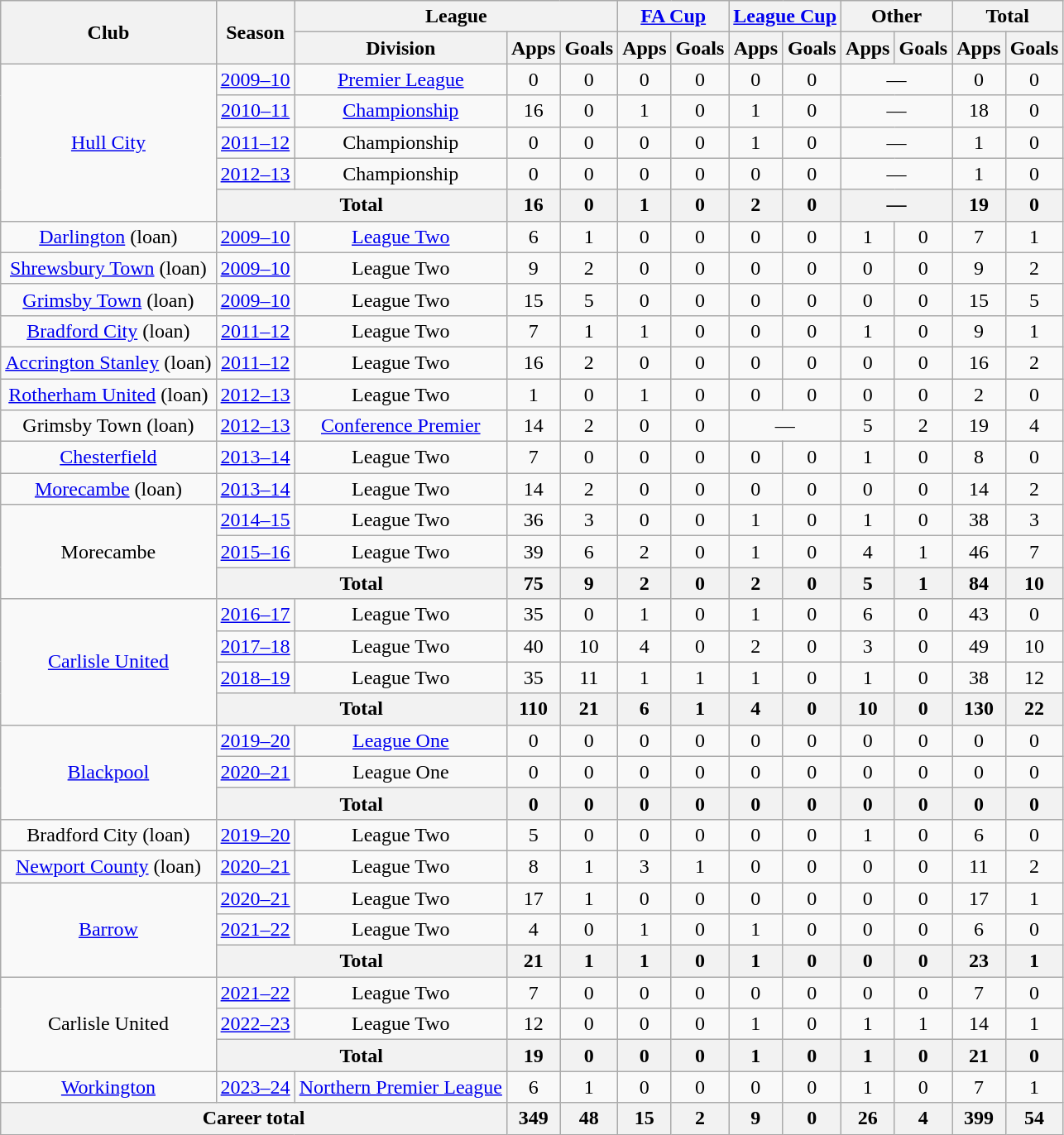<table class=wikitable style=text-align:center>
<tr>
<th rowspan=2>Club</th>
<th rowspan=2>Season</th>
<th colspan=3>League</th>
<th colspan=2><a href='#'>FA Cup</a></th>
<th colspan=2><a href='#'>League Cup</a></th>
<th colspan=2>Other</th>
<th colspan=2>Total</th>
</tr>
<tr>
<th>Division</th>
<th>Apps</th>
<th>Goals</th>
<th>Apps</th>
<th>Goals</th>
<th>Apps</th>
<th>Goals</th>
<th>Apps</th>
<th>Goals</th>
<th>Apps</th>
<th>Goals</th>
</tr>
<tr>
<td rowspan=5><a href='#'>Hull City</a></td>
<td><a href='#'>2009–10</a></td>
<td><a href='#'>Premier League</a></td>
<td>0</td>
<td>0</td>
<td>0</td>
<td>0</td>
<td>0</td>
<td>0</td>
<td colspan=2>—</td>
<td>0</td>
<td>0</td>
</tr>
<tr>
<td><a href='#'>2010–11</a></td>
<td><a href='#'>Championship</a></td>
<td>16</td>
<td>0</td>
<td>1</td>
<td>0</td>
<td>1</td>
<td>0</td>
<td colspan=2>—</td>
<td>18</td>
<td>0</td>
</tr>
<tr>
<td><a href='#'>2011–12</a></td>
<td>Championship</td>
<td>0</td>
<td>0</td>
<td>0</td>
<td>0</td>
<td>1</td>
<td>0</td>
<td colspan=2>—</td>
<td>1</td>
<td>0</td>
</tr>
<tr>
<td><a href='#'>2012–13</a></td>
<td>Championship</td>
<td>0</td>
<td>0</td>
<td>0</td>
<td>0</td>
<td>0</td>
<td>0</td>
<td colspan=2>—</td>
<td>1</td>
<td>0</td>
</tr>
<tr>
<th colspan=2>Total</th>
<th>16</th>
<th>0</th>
<th>1</th>
<th>0</th>
<th>2</th>
<th>0</th>
<th colspan=2>—</th>
<th>19</th>
<th>0</th>
</tr>
<tr>
<td><a href='#'>Darlington</a> (loan)</td>
<td><a href='#'>2009–10</a></td>
<td><a href='#'>League Two</a></td>
<td>6</td>
<td>1</td>
<td>0</td>
<td>0</td>
<td>0</td>
<td>0</td>
<td>1</td>
<td>0</td>
<td>7</td>
<td>1</td>
</tr>
<tr>
<td><a href='#'>Shrewsbury Town</a> (loan)</td>
<td><a href='#'>2009–10</a></td>
<td>League Two</td>
<td>9</td>
<td>2</td>
<td>0</td>
<td>0</td>
<td>0</td>
<td>0</td>
<td>0</td>
<td>0</td>
<td>9</td>
<td>2</td>
</tr>
<tr>
<td><a href='#'>Grimsby Town</a> (loan)</td>
<td><a href='#'>2009–10</a></td>
<td>League Two</td>
<td>15</td>
<td>5</td>
<td>0</td>
<td>0</td>
<td>0</td>
<td>0</td>
<td>0</td>
<td>0</td>
<td>15</td>
<td>5</td>
</tr>
<tr>
<td><a href='#'>Bradford City</a> (loan)</td>
<td><a href='#'>2011–12</a></td>
<td>League Two</td>
<td>7</td>
<td>1</td>
<td>1</td>
<td>0</td>
<td>0</td>
<td>0</td>
<td>1</td>
<td>0</td>
<td>9</td>
<td>1</td>
</tr>
<tr>
<td><a href='#'>Accrington Stanley</a> (loan)</td>
<td><a href='#'>2011–12</a></td>
<td>League Two</td>
<td>16</td>
<td>2</td>
<td>0</td>
<td>0</td>
<td>0</td>
<td>0</td>
<td>0</td>
<td>0</td>
<td>16</td>
<td>2</td>
</tr>
<tr>
<td><a href='#'>Rotherham United</a> (loan)</td>
<td><a href='#'>2012–13</a></td>
<td>League Two</td>
<td>1</td>
<td>0</td>
<td>1</td>
<td>0</td>
<td>0</td>
<td>0</td>
<td>0</td>
<td>0</td>
<td>2</td>
<td>0</td>
</tr>
<tr>
<td>Grimsby Town (loan)</td>
<td><a href='#'>2012–13</a></td>
<td><a href='#'>Conference Premier</a></td>
<td>14</td>
<td>2</td>
<td>0</td>
<td>0</td>
<td colspan=2>—</td>
<td>5</td>
<td>2</td>
<td>19</td>
<td>4</td>
</tr>
<tr>
<td><a href='#'>Chesterfield</a></td>
<td><a href='#'>2013–14</a></td>
<td>League Two</td>
<td>7</td>
<td>0</td>
<td>0</td>
<td>0</td>
<td>0</td>
<td>0</td>
<td>1</td>
<td>0</td>
<td>8</td>
<td>0</td>
</tr>
<tr>
<td><a href='#'>Morecambe</a> (loan)</td>
<td><a href='#'>2013–14</a></td>
<td>League Two</td>
<td>14</td>
<td>2</td>
<td>0</td>
<td>0</td>
<td>0</td>
<td>0</td>
<td>0</td>
<td>0</td>
<td>14</td>
<td>2</td>
</tr>
<tr>
<td rowspan=3>Morecambe</td>
<td><a href='#'>2014–15</a></td>
<td>League Two</td>
<td>36</td>
<td>3</td>
<td>0</td>
<td>0</td>
<td>1</td>
<td>0</td>
<td>1</td>
<td>0</td>
<td>38</td>
<td>3</td>
</tr>
<tr>
<td><a href='#'>2015–16</a></td>
<td>League Two</td>
<td>39</td>
<td>6</td>
<td>2</td>
<td>0</td>
<td>1</td>
<td>0</td>
<td>4</td>
<td>1</td>
<td>46</td>
<td>7</td>
</tr>
<tr>
<th colspan=2>Total</th>
<th>75</th>
<th>9</th>
<th>2</th>
<th>0</th>
<th>2</th>
<th>0</th>
<th>5</th>
<th>1</th>
<th>84</th>
<th>10</th>
</tr>
<tr>
<td rowspan=4><a href='#'>Carlisle United</a></td>
<td><a href='#'>2016–17</a></td>
<td>League Two</td>
<td>35</td>
<td>0</td>
<td>1</td>
<td>0</td>
<td>1</td>
<td>0</td>
<td>6</td>
<td>0</td>
<td>43</td>
<td>0</td>
</tr>
<tr>
<td><a href='#'>2017–18</a></td>
<td>League Two</td>
<td>40</td>
<td>10</td>
<td>4</td>
<td>0</td>
<td>2</td>
<td>0</td>
<td>3</td>
<td>0</td>
<td>49</td>
<td>10</td>
</tr>
<tr>
<td><a href='#'>2018–19</a></td>
<td>League Two</td>
<td>35</td>
<td>11</td>
<td>1</td>
<td>1</td>
<td>1</td>
<td>0</td>
<td>1</td>
<td>0</td>
<td>38</td>
<td>12</td>
</tr>
<tr>
<th colspan=2>Total</th>
<th>110</th>
<th>21</th>
<th>6</th>
<th>1</th>
<th>4</th>
<th>0</th>
<th>10</th>
<th>0</th>
<th>130</th>
<th>22</th>
</tr>
<tr>
<td rowspan=3><a href='#'>Blackpool</a></td>
<td><a href='#'>2019–20</a></td>
<td><a href='#'>League One</a></td>
<td>0</td>
<td>0</td>
<td>0</td>
<td>0</td>
<td>0</td>
<td>0</td>
<td>0</td>
<td>0</td>
<td>0</td>
<td>0</td>
</tr>
<tr>
<td><a href='#'>2020–21</a></td>
<td>League One</td>
<td>0</td>
<td>0</td>
<td>0</td>
<td>0</td>
<td>0</td>
<td>0</td>
<td>0</td>
<td>0</td>
<td>0</td>
<td>0</td>
</tr>
<tr>
<th colspan=2>Total</th>
<th>0</th>
<th>0</th>
<th>0</th>
<th>0</th>
<th>0</th>
<th>0</th>
<th>0</th>
<th>0</th>
<th>0</th>
<th>0</th>
</tr>
<tr>
<td>Bradford City (loan)</td>
<td><a href='#'>2019–20</a></td>
<td>League Two</td>
<td>5</td>
<td>0</td>
<td>0</td>
<td>0</td>
<td>0</td>
<td>0</td>
<td>1</td>
<td>0</td>
<td>6</td>
<td>0</td>
</tr>
<tr>
<td><a href='#'>Newport County</a> (loan)</td>
<td><a href='#'>2020–21</a></td>
<td>League Two</td>
<td>8</td>
<td>1</td>
<td>3</td>
<td>1</td>
<td>0</td>
<td>0</td>
<td>0</td>
<td>0</td>
<td>11</td>
<td>2</td>
</tr>
<tr>
<td rowspan="3"><a href='#'>Barrow</a></td>
<td><a href='#'>2020–21</a></td>
<td>League Two</td>
<td>17</td>
<td>1</td>
<td>0</td>
<td>0</td>
<td>0</td>
<td>0</td>
<td>0</td>
<td>0</td>
<td>17</td>
<td>1</td>
</tr>
<tr>
<td><a href='#'>2021–22</a></td>
<td>League Two</td>
<td>4</td>
<td>0</td>
<td>1</td>
<td>0</td>
<td>1</td>
<td>0</td>
<td>0</td>
<td>0</td>
<td>6</td>
<td>0</td>
</tr>
<tr>
<th colspan=2>Total</th>
<th>21</th>
<th>1</th>
<th>1</th>
<th>0</th>
<th>1</th>
<th>0</th>
<th>0</th>
<th>0</th>
<th>23</th>
<th>1</th>
</tr>
<tr>
<td rowspan="3">Carlisle United</td>
<td><a href='#'>2021–22</a></td>
<td>League Two</td>
<td>7</td>
<td>0</td>
<td>0</td>
<td>0</td>
<td>0</td>
<td>0</td>
<td>0</td>
<td>0</td>
<td>7</td>
<td>0</td>
</tr>
<tr>
<td><a href='#'>2022–23</a></td>
<td>League Two</td>
<td>12</td>
<td>0</td>
<td>0</td>
<td>0</td>
<td>1</td>
<td>0</td>
<td>1</td>
<td>1</td>
<td>14</td>
<td>1</td>
</tr>
<tr>
<th colspan=2>Total</th>
<th>19</th>
<th>0</th>
<th>0</th>
<th>0</th>
<th>1</th>
<th>0</th>
<th>1</th>
<th>0</th>
<th>21</th>
<th>0</th>
</tr>
<tr>
<td><a href='#'>Workington</a></td>
<td><a href='#'>2023–24</a></td>
<td><a href='#'>Northern Premier League</a></td>
<td>6</td>
<td>1</td>
<td>0</td>
<td>0</td>
<td>0</td>
<td>0</td>
<td>1</td>
<td>0</td>
<td>7</td>
<td>1</td>
</tr>
<tr>
<th colspan="3">Career total</th>
<th>349</th>
<th>48</th>
<th>15</th>
<th>2</th>
<th>9</th>
<th>0</th>
<th>26</th>
<th>4</th>
<th>399</th>
<th>54</th>
</tr>
</table>
